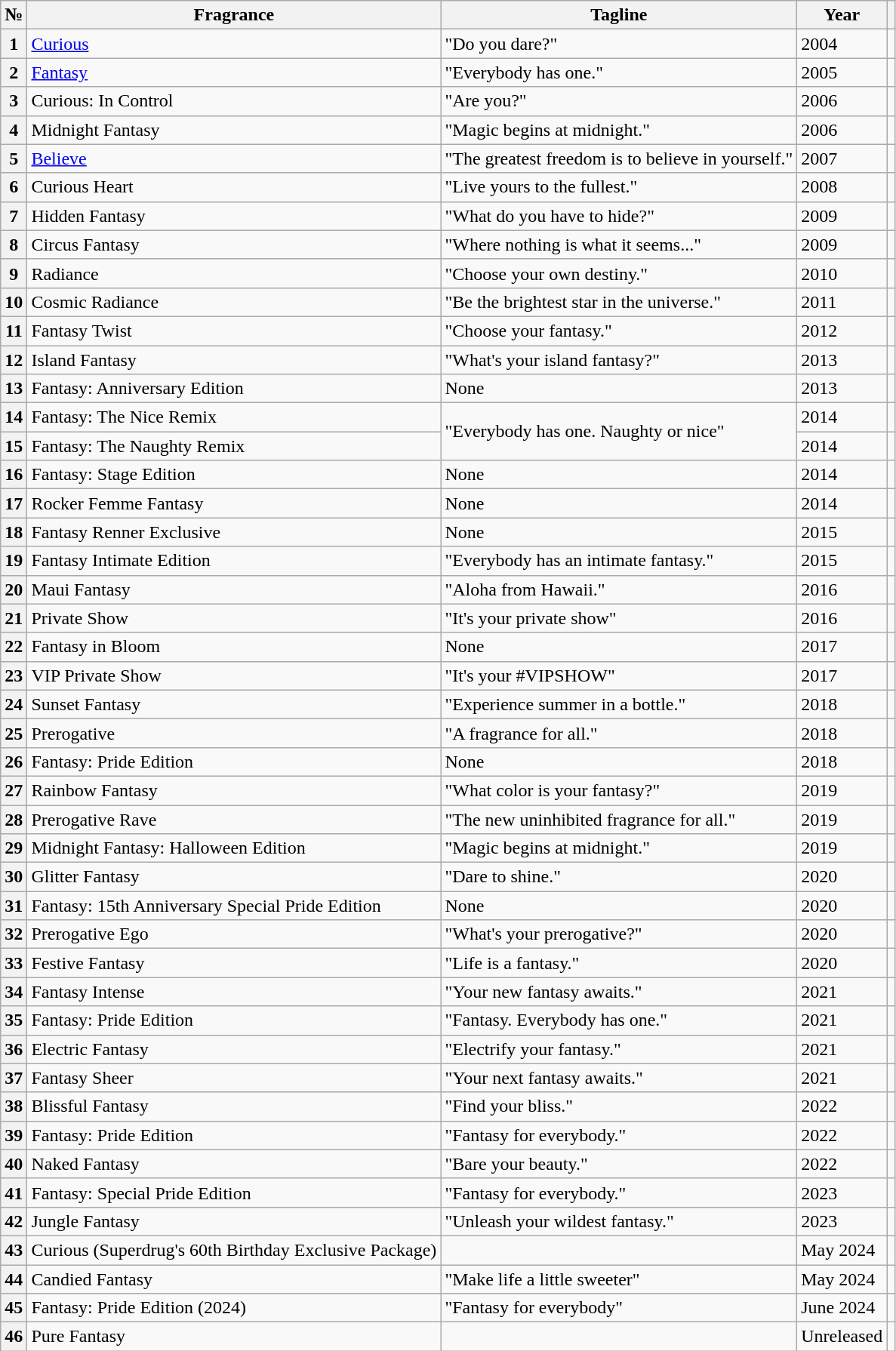<table class="wikitable sortable plainrowheaders">
<tr>
<th>№</th>
<th>Fragrance</th>
<th>Tagline</th>
<th>Year</th>
<th></th>
</tr>
<tr>
<th scope="row">1</th>
<td><a href='#'>Curious</a></td>
<td>"Do you dare?"</td>
<td>2004</td>
<td align="center"></td>
</tr>
<tr>
<th scope="row">2</th>
<td><a href='#'>Fantasy</a></td>
<td>"Everybody has one."</td>
<td>2005</td>
<td align="center"></td>
</tr>
<tr>
<th scope="row">3</th>
<td>Curious: In Control</td>
<td>"Are you?"</td>
<td>2006</td>
<td align="center"></td>
</tr>
<tr>
<th scope="row">4</th>
<td>Midnight Fantasy</td>
<td>"Magic begins at midnight."</td>
<td>2006</td>
<td align="center"></td>
</tr>
<tr>
<th scope="row">5</th>
<td><a href='#'>Believe</a></td>
<td>"The greatest freedom is to believe in yourself."</td>
<td>2007</td>
<td align="center"></td>
</tr>
<tr>
<th scope="row">6</th>
<td>Curious Heart</td>
<td>"Live yours to the fullest."</td>
<td>2008</td>
<td align="center"></td>
</tr>
<tr>
<th scope="row">7</th>
<td>Hidden Fantasy</td>
<td>"What do you have to hide?"</td>
<td>2009</td>
<td align="center"></td>
</tr>
<tr>
<th scope="row">8</th>
<td>Circus Fantasy</td>
<td>"Where nothing is what it seems..."</td>
<td>2009</td>
<td align="center"></td>
</tr>
<tr>
<th scope="row">9</th>
<td>Radiance</td>
<td>"Choose your own destiny."</td>
<td>2010</td>
<td align="center"></td>
</tr>
<tr>
<th scope="row">10</th>
<td>Cosmic Radiance</td>
<td>"Be the brightest star in the universe."</td>
<td>2011</td>
<td align="center"></td>
</tr>
<tr>
<th scope="row">11</th>
<td>Fantasy Twist</td>
<td>"Choose your fantasy."</td>
<td>2012</td>
<td align="center"></td>
</tr>
<tr>
<th scope="row">12</th>
<td>Island Fantasy</td>
<td>"What's your island fantasy?"</td>
<td>2013</td>
<td align="center"></td>
</tr>
<tr>
<th scope="row">13</th>
<td>Fantasy: Anniversary Edition</td>
<td>None</td>
<td>2013</td>
<td align="center"></td>
</tr>
<tr>
<th scope="row">14</th>
<td>Fantasy: The Nice Remix</td>
<td rowspan="2">"Everybody has one. Naughty or nice"</td>
<td>2014</td>
<td align="center"></td>
</tr>
<tr>
<th scope="row">15</th>
<td>Fantasy: The Naughty Remix</td>
<td>2014</td>
<td align="center"></td>
</tr>
<tr>
<th scope="row">16</th>
<td>Fantasy: Stage Edition</td>
<td>None</td>
<td>2014</td>
<td align="center"></td>
</tr>
<tr>
<th scope="row">17</th>
<td>Rocker Femme Fantasy</td>
<td>None</td>
<td>2014</td>
<td align="center"></td>
</tr>
<tr>
<th scope="row">18</th>
<td>Fantasy Renner Exclusive</td>
<td>None</td>
<td>2015</td>
<td></td>
</tr>
<tr>
<th scope="row">19</th>
<td>Fantasy Intimate Edition</td>
<td>"Everybody has an intimate fantasy."</td>
<td>2015</td>
<td align="center"></td>
</tr>
<tr>
<th scope="row">20</th>
<td>Maui Fantasy</td>
<td>"Aloha from Hawaii."</td>
<td>2016</td>
<td align="center"></td>
</tr>
<tr>
<th scope="row">21</th>
<td>Private Show</td>
<td>"It's your private show"</td>
<td>2016</td>
<td align="center"></td>
</tr>
<tr>
<th scope="row">22</th>
<td>Fantasy in Bloom</td>
<td>None</td>
<td>2017</td>
<td align="center"></td>
</tr>
<tr>
<th scope="row">23</th>
<td>VIP Private Show</td>
<td>"It's your #VIPSHOW"</td>
<td>2017</td>
<td align="center"></td>
</tr>
<tr>
<th scope="row">24</th>
<td>Sunset Fantasy</td>
<td>"Experience summer in a bottle."</td>
<td>2018</td>
<td align="center"></td>
</tr>
<tr>
<th scope="row">25</th>
<td>Prerogative</td>
<td>"A fragrance for all."</td>
<td>2018</td>
<td align="center"></td>
</tr>
<tr>
<th scope="row">26</th>
<td>Fantasy: Pride Edition</td>
<td>None</td>
<td>2018</td>
<td align="center"></td>
</tr>
<tr>
<th scope="row">27</th>
<td>Rainbow Fantasy</td>
<td>"What color is your fantasy?"</td>
<td>2019</td>
<td></td>
</tr>
<tr>
<th scope="row">28</th>
<td>Prerogative Rave</td>
<td>"The new uninhibited fragrance for all."</td>
<td>2019</td>
<td></td>
</tr>
<tr>
<th scope="row">29</th>
<td>Midnight Fantasy: Halloween Edition</td>
<td>"Magic begins at midnight."</td>
<td>2019</td>
<td align="center"></td>
</tr>
<tr>
<th scope="row">30</th>
<td>Glitter Fantasy</td>
<td>"Dare to shine."</td>
<td>2020</td>
<td></td>
</tr>
<tr>
<th scope="row">31</th>
<td>Fantasy: 15th Anniversary Special Pride Edition</td>
<td>None</td>
<td>2020</td>
<td></td>
</tr>
<tr>
<th scope="row">32</th>
<td>Prerogative Ego</td>
<td>"What's your prerogative?"</td>
<td>2020</td>
<td></td>
</tr>
<tr>
<th scope="row">33</th>
<td>Festive Fantasy</td>
<td>"Life is a fantasy."</td>
<td>2020</td>
<td></td>
</tr>
<tr>
<th scope="row">34</th>
<td>Fantasy Intense</td>
<td>"Your new fantasy awaits."</td>
<td>2021</td>
<td align="center"></td>
</tr>
<tr>
<th scope="row">35</th>
<td>Fantasy: Pride Edition</td>
<td>"Fantasy. Everybody has one."</td>
<td>2021</td>
<td></td>
</tr>
<tr>
<th scope="row">36</th>
<td>Electric Fantasy</td>
<td>"Electrify your fantasy."</td>
<td>2021</td>
<td></td>
</tr>
<tr>
<th scope="row">37</th>
<td>Fantasy Sheer</td>
<td>"Your next fantasy awaits."</td>
<td>2021</td>
<td></td>
</tr>
<tr>
<th scope="row">38</th>
<td>Blissful Fantasy</td>
<td>"Find your bliss."</td>
<td>2022</td>
<td></td>
</tr>
<tr>
<th scope="row">39</th>
<td>Fantasy: Pride Edition</td>
<td>"Fantasy for everybody."</td>
<td>2022</td>
<td></td>
</tr>
<tr>
<th scope="row">40</th>
<td>Naked Fantasy</td>
<td>"Bare your beauty."</td>
<td>2022</td>
<td></td>
</tr>
<tr>
<th scope="row">41</th>
<td>Fantasy: Special Pride Edition</td>
<td>"Fantasy for everybody."</td>
<td>2023</td>
<td></td>
</tr>
<tr>
<th scope="row">42</th>
<td>Jungle Fantasy</td>
<td>"Unleash your wildest fantasy."</td>
<td>2023</td>
<td align="center"></td>
</tr>
<tr>
<th scope="row">43</th>
<td>Curious (Superdrug's 60th Birthday Exclusive Package)</td>
<td></td>
<td>May 2024</td>
<td align="center"></td>
</tr>
<tr>
<th scope="row">44</th>
<td>Candied Fantasy</td>
<td>"Make life a little sweeter"</td>
<td>May 2024</td>
<td></td>
</tr>
<tr>
<th scope="row">45</th>
<td>Fantasy: Pride Edition (2024)</td>
<td>"Fantasy for everybody"</td>
<td>June 2024</td>
<td></td>
</tr>
<tr>
<th scope="row">46</th>
<td>Pure Fantasy</td>
<td></td>
<td>Unreleased</td>
<td></td>
</tr>
</table>
